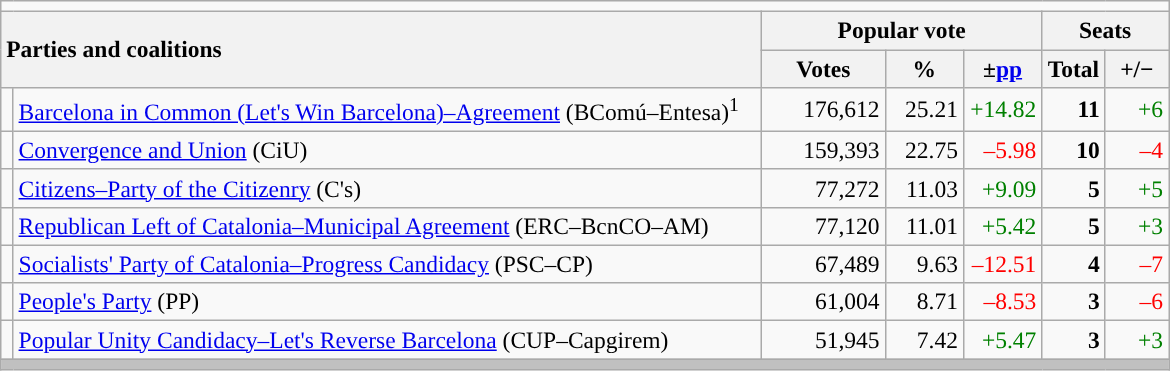<table class="wikitable" style="text-align:right; font-size:98%; margin-bottom:0">
<tr>
<td colspan="7"></td>
</tr>
<tr>
<th style="text-align:left;" rowspan="2" colspan="2" width="500">Parties and coalitions</th>
<th colspan="3">Popular vote</th>
<th colspan="2">Seats</th>
</tr>
<tr>
<th width="75">Votes</th>
<th width="45">%</th>
<th width="45">±<a href='#'>pp</a></th>
<th width="35">Total</th>
<th width="35">+/−</th>
</tr>
<tr>
<td width="1" style="color:inherit;background:"></td>
<td align="left"><a href='#'>Barcelona in Common (Let's Win Barcelona)–Agreement</a> (BComú–Entesa)<sup>1</sup></td>
<td>176,612</td>
<td>25.21</td>
<td style="color:green;">+14.82</td>
<td><strong>11</strong></td>
<td style="color:green;">+6</td>
</tr>
<tr>
<td style="color:inherit;background:"></td>
<td align="left"><a href='#'>Convergence and Union</a> (CiU)</td>
<td>159,393</td>
<td>22.75</td>
<td style="color:red;">–5.98</td>
<td><strong>10</strong></td>
<td style="color:red;">–4</td>
</tr>
<tr>
<td style="color:inherit;background:"></td>
<td align="left"><a href='#'>Citizens–Party of the Citizenry</a> (C's)</td>
<td>77,272</td>
<td>11.03</td>
<td style="color:green;">+9.09</td>
<td><strong>5</strong></td>
<td style="color:green;">+5</td>
</tr>
<tr>
<td style="color:inherit;background:"></td>
<td align="left"><a href='#'>Republican Left of Catalonia–Municipal Agreement</a> (ERC–BcnCO–AM)</td>
<td>77,120</td>
<td>11.01</td>
<td style="color:green;">+5.42</td>
<td><strong>5</strong></td>
<td style="color:green;">+3</td>
</tr>
<tr>
<td style="color:inherit;background:"></td>
<td align="left"><a href='#'>Socialists' Party of Catalonia–Progress Candidacy</a> (PSC–CP)</td>
<td>67,489</td>
<td>9.63</td>
<td style="color:red;">–12.51</td>
<td><strong>4</strong></td>
<td style="color:red;">–7</td>
</tr>
<tr>
<td style="color:inherit;background:"></td>
<td align="left"><a href='#'>People's Party</a> (PP)</td>
<td>61,004</td>
<td>8.71</td>
<td style="color:red;">–8.53</td>
<td><strong>3</strong></td>
<td style="color:red;">–6</td>
</tr>
<tr>
<td style="color:inherit;background:"></td>
<td align="left"><a href='#'>Popular Unity Candidacy–Let's Reverse Barcelona</a> (CUP–Capgirem)</td>
<td>51,945</td>
<td>7.42</td>
<td style="color:green;">+5.47</td>
<td><strong>3</strong></td>
<td style="color:green;">+3</td>
</tr>
<tr>
<td colspan="7" bgcolor="#C0C0C0"></td>
</tr>
</table>
